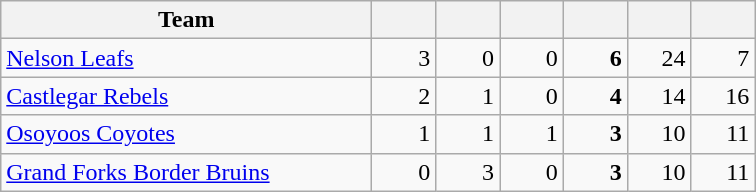<table class="wikitable sortable" style="text-align: right">
<tr>
<th style="width:15em">Team</th>
<th style="width:2.2em"></th>
<th style="width:2.2em"></th>
<th style="width:2.2em"></th>
<th style="width:2.2em"></th>
<th style="width:2.2em"></th>
<th style="width:2.2em"></th>
</tr>
<tr>
<td align="left"><a href='#'>Nelson Leafs</a></td>
<td>3</td>
<td>0</td>
<td>0</td>
<td><strong>6</strong></td>
<td>24</td>
<td>7</td>
</tr>
<tr>
<td align="left"><a href='#'>Castlegar Rebels</a></td>
<td>2</td>
<td>1</td>
<td>0</td>
<td><strong>4</strong></td>
<td>14</td>
<td>16</td>
</tr>
<tr>
<td align="left"><a href='#'>Osoyoos Coyotes</a></td>
<td>1</td>
<td>1</td>
<td>1</td>
<td><strong>3</strong></td>
<td>10</td>
<td>11</td>
</tr>
<tr>
<td align="left"><a href='#'>Grand Forks Border Bruins</a></td>
<td>0</td>
<td>3</td>
<td>0</td>
<td><strong>3</strong></td>
<td>10</td>
<td>11</td>
</tr>
</table>
